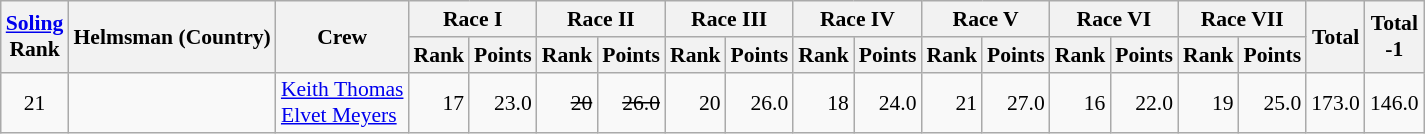<table class="wikitable" style="text-align:right; font-size:90%">
<tr>
<th rowspan="2"><a href='#'>Soling</a><br>Rank</th>
<th rowspan="2">Helmsman (Country)</th>
<th rowspan="2">Crew</th>
<th colspan="2">Race I</th>
<th colspan="2">Race II</th>
<th colspan="2">Race III</th>
<th colspan="2">Race IV</th>
<th colspan="2">Race V</th>
<th colspan="2">Race VI</th>
<th colspan="2">Race VII</th>
<th rowspan="2">Total</th>
<th rowspan="2">Total<br>-1<br></th>
</tr>
<tr>
<th>Rank</th>
<th>Points</th>
<th>Rank</th>
<th>Points</th>
<th>Rank</th>
<th>Points</th>
<th>Rank</th>
<th>Points</th>
<th>Rank</th>
<th>Points</th>
<th>Rank</th>
<th>Points</th>
<th>Rank</th>
<th>Points</th>
</tr>
<tr>
<td align=center>21</td>
<td align=left></td>
<td align=left><a href='#'>Keith Thomas</a>  <br> <a href='#'>Elvet Meyers</a> </td>
<td>17</td>
<td>23.0</td>
<td><s>20</s></td>
<td><s>26.0</s></td>
<td>20</td>
<td>26.0</td>
<td>18</td>
<td>24.0</td>
<td>21</td>
<td>27.0</td>
<td>16</td>
<td>22.0</td>
<td>19</td>
<td>25.0</td>
<td>173.0</td>
<td>146.0</td>
</tr>
</table>
